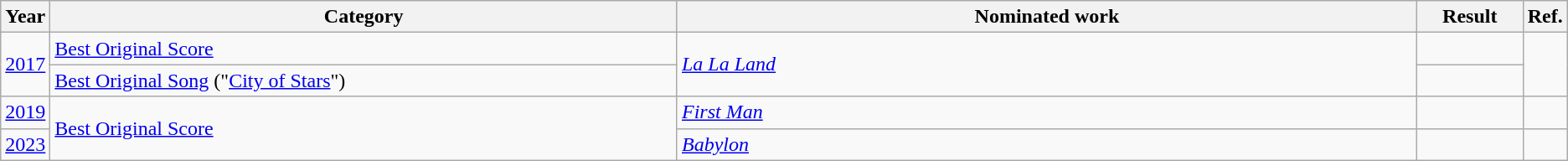<table class=wikitable>
<tr>
<th scope="col" style="width:1em;">Year</th>
<th scope="col" style="width:33em;">Category</th>
<th scope="col" style="width:39em;">Nominated work</th>
<th scope="col" style="width:5em;">Result</th>
<th scope="col" style="width:1em;">Ref.</th>
</tr>
<tr>
<td rowspan="2"><a href='#'>2017</a></td>
<td><a href='#'>Best Original Score</a></td>
<td rowspan="2"><em><a href='#'>La La Land</a></em></td>
<td></td>
<td rowspan="2" style="text-align:center;"></td>
</tr>
<tr>
<td><a href='#'>Best Original Song</a> ("<a href='#'>City of Stars</a>")</td>
<td></td>
</tr>
<tr>
<td><a href='#'>2019</a></td>
<td rowspan="2"><a href='#'>Best Original Score</a></td>
<td><em><a href='#'>First Man</a></em></td>
<td></td>
<td style="text-align:center;"></td>
</tr>
<tr>
<td><a href='#'>2023</a></td>
<td><em><a href='#'>Babylon</a></em></td>
<td></td>
<td style="text-align:center;"></td>
</tr>
</table>
